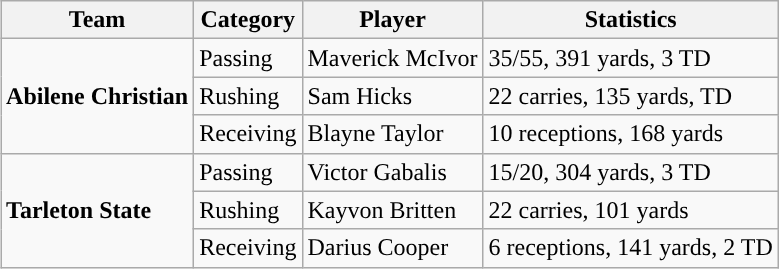<table class="wikitable" style="float: right;">
<tr>
<th>Team</th>
<th>Category</th>
<th>Player</th>
<th>Statistics</th>
</tr>
<tr>
<td rowspan=3><strong>Abilene Christian</strong></td>
<td>Passing</td>
<td>Maverick McIvor</td>
<td>35/55, 391 yards, 3 TD</td>
</tr>
<tr>
<td>Rushing</td>
<td>Sam Hicks</td>
<td>22 carries, 135 yards, TD</td>
</tr>
<tr>
<td>Receiving</td>
<td>Blayne Taylor</td>
<td>10 receptions, 168 yards</td>
</tr>
<tr>
<td rowspan=3><strong>Tarleton State</strong></td>
<td>Passing</td>
<td>Victor Gabalis</td>
<td>15/20, 304 yards, 3 TD</td>
</tr>
<tr>
<td>Rushing</td>
<td>Kayvon Britten</td>
<td>22 carries, 101 yards</td>
</tr>
<tr>
<td>Receiving</td>
<td>Darius Cooper</td>
<td>6 receptions, 141 yards, 2 TD</td>
</tr>
</table>
